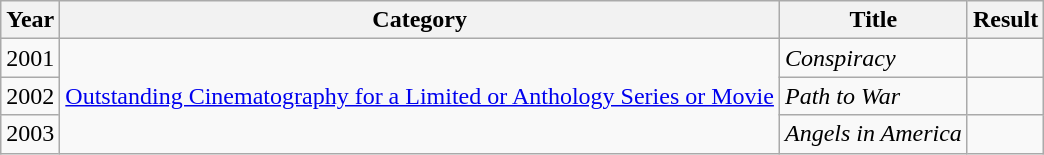<table class="wikitable">
<tr>
<th>Year</th>
<th>Category</th>
<th>Title</th>
<th>Result</th>
</tr>
<tr>
<td>2001</td>
<td rowspan=3><a href='#'>Outstanding Cinematography for a Limited or Anthology Series or Movie</a></td>
<td><em>Conspiracy</em></td>
<td></td>
</tr>
<tr>
<td>2002</td>
<td><em>Path to War</em></td>
<td></td>
</tr>
<tr>
<td>2003</td>
<td><em>Angels in America</em></td>
<td></td>
</tr>
</table>
